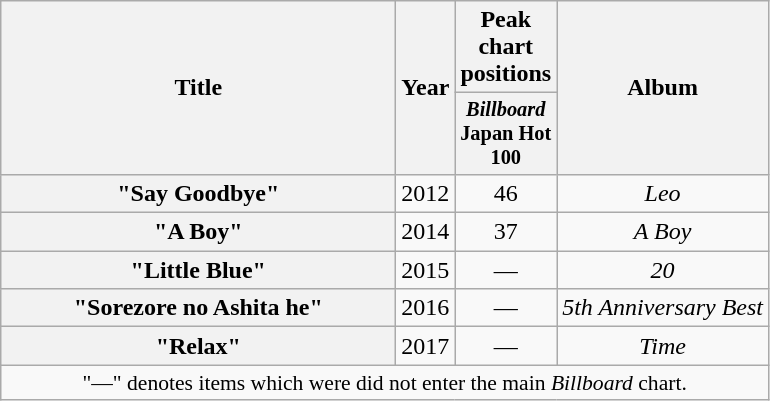<table class="wikitable plainrowheaders" style="text-align:center;">
<tr>
<th scope="col" rowspan="2" style="width:16em;">Title</th>
<th scope="col" rowspan="2">Year</th>
<th scope="col" colspan="1">Peak chart positions</th>
<th scope="col" rowspan="2">Album</th>
</tr>
<tr>
<th style="width:3em;font-size:85%"><em>Billboard</em> Japan Hot 100<br></th>
</tr>
<tr>
<th scope="row">"Say Goodbye"</th>
<td>2012</td>
<td>46</td>
<td><em>Leo</em></td>
</tr>
<tr>
<th scope="row">"A Boy"</th>
<td>2014</td>
<td>37</td>
<td><em>A Boy</em></td>
</tr>
<tr>
<th scope="row">"Little Blue"</th>
<td>2015</td>
<td>—</td>
<td><em>20</em></td>
</tr>
<tr>
<th scope="row">"Sorezore no Ashita he"</th>
<td>2016</td>
<td>—</td>
<td><em>5th Anniversary Best</em></td>
</tr>
<tr>
<th scope="row">"Relax"</th>
<td>2017</td>
<td>—</td>
<td><em>Time</em></td>
</tr>
<tr>
<td colspan="12" align="center" style="font-size:90%;">"—" denotes items which were did not enter the main <em>Billboard</em> chart.</td>
</tr>
</table>
